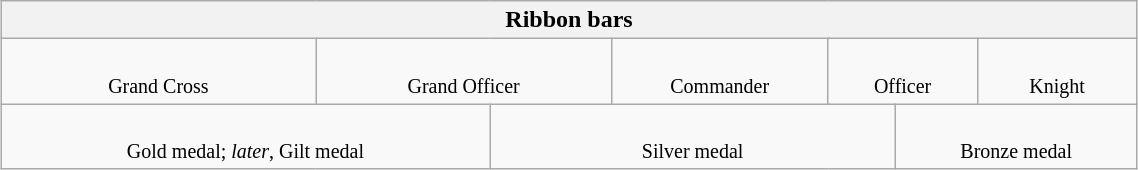<table align=center class=wikitable width=60% style="margin:1em auto;">
<tr>
<th colspan=15>Ribbon bars</th>
</tr>
<tr>
<td valign=top align=center colspan=3><br> <small>Grand Cross</small></td>
<td valign=top align=center colspan=3><br> <small>Grand Officer</small></td>
<td valign=top align=center colspan=3><br> <small>Commander</small></td>
<td valign=top align=center colspan=3><br> <small>Officer</small></td>
<td valign=top align=center colspan=3><br> <small>Knight</small></td>
</tr>
<tr>
<td valign=top align=center colspan=5><br> <small> Gold medal; <em>later</em>, Gilt medal</small></td>
<td valign=top align=center colspan=5><br> <small>Silver medal</small></td>
<td valign=top align=center colspan=5><br> <small>Bronze medal</small></td>
</tr>
</table>
